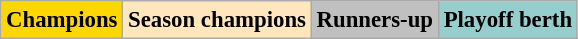<table class="wikitable" style="font-size:95%">
<tr>
<td align="center" bgcolor="gold"><strong>Champions</strong></td>
<td align="center" bgcolor="#FFE6BD"><strong>Season champions</strong></td>
<td align="center" bgcolor="silver"><strong>Runners-up</strong></td>
<td align="center" bgcolor="#96CDCD"><strong>Playoff berth</strong></td>
</tr>
</table>
